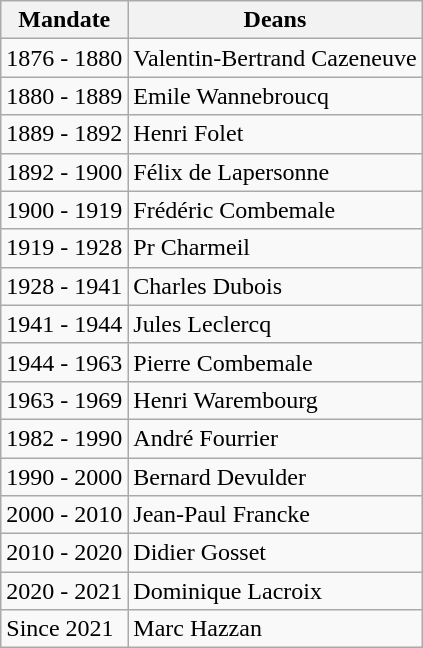<table class="wikitable">
<tr>
<th>Mandate</th>
<th>Deans</th>
</tr>
<tr>
<td>1876 - 1880</td>
<td>Valentin-Bertrand Cazeneuve</td>
</tr>
<tr>
<td>1880 - 1889</td>
<td>Emile Wannebroucq</td>
</tr>
<tr>
<td>1889 - 1892</td>
<td>Henri Folet</td>
</tr>
<tr>
<td>1892 - 1900</td>
<td>Félix de Lapersonne</td>
</tr>
<tr>
<td>1900 - 1919</td>
<td>Frédéric Combemale</td>
</tr>
<tr>
<td>1919 - 1928</td>
<td>Pr Charmeil</td>
</tr>
<tr>
<td>1928 - 1941</td>
<td>Charles Dubois</td>
</tr>
<tr>
<td>1941 - 1944</td>
<td>Jules Leclercq</td>
</tr>
<tr>
<td>1944 - 1963</td>
<td>Pierre Combemale</td>
</tr>
<tr>
<td>1963 - 1969</td>
<td>Henri Warembourg</td>
</tr>
<tr>
<td>1982 - 1990</td>
<td>André Fourrier</td>
</tr>
<tr>
<td>1990 - 2000</td>
<td>Bernard Devulder</td>
</tr>
<tr>
<td>2000 - 2010</td>
<td>Jean-Paul Francke</td>
</tr>
<tr>
<td>2010 - 2020</td>
<td>Didier Gosset</td>
</tr>
<tr>
<td>2020 - 2021</td>
<td>Dominique Lacroix</td>
</tr>
<tr>
<td>Since 2021</td>
<td>Marc Hazzan</td>
</tr>
</table>
